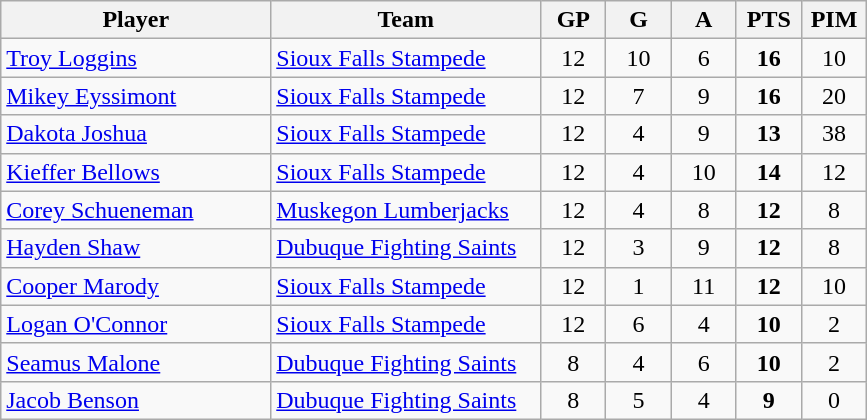<table class="wikitable" style="text-align:center">
<tr>
<th bgcolor="#DDDDFF" width="29%">Player</th>
<th bgcolor="#DDDDFF" width="29%">Team</th>
<th bgcolor="#DDDDFF" width="7%">GP</th>
<th bgcolor="#DDDDFF" width="7%">G</th>
<th bgcolor="#DDDDFF" width="7%">A</th>
<th bgcolor="#DDDDFF" width="7%">PTS</th>
<th bgcolor="#DDDDFF" width="7%">PIM</th>
</tr>
<tr>
<td align=left><a href='#'>Troy Loggins</a></td>
<td align=left><a href='#'>Sioux Falls Stampede</a></td>
<td>12</td>
<td>10</td>
<td>6</td>
<td><strong>16</strong></td>
<td>10</td>
</tr>
<tr>
<td align=left><a href='#'>Mikey Eyssimont</a></td>
<td align=left><a href='#'>Sioux Falls Stampede</a></td>
<td>12</td>
<td>7</td>
<td>9</td>
<td><strong>16</strong></td>
<td>20</td>
</tr>
<tr>
<td align=left><a href='#'>Dakota Joshua</a></td>
<td align=left><a href='#'>Sioux Falls Stampede</a></td>
<td>12</td>
<td>4</td>
<td>9</td>
<td><strong>13</strong></td>
<td>38</td>
</tr>
<tr>
<td align=left><a href='#'>Kieffer Bellows</a></td>
<td align=left><a href='#'>Sioux Falls Stampede</a></td>
<td>12</td>
<td>4</td>
<td>10</td>
<td><strong>14</strong></td>
<td>12</td>
</tr>
<tr>
<td align=left><a href='#'>Corey Schueneman</a></td>
<td align=left><a href='#'>Muskegon Lumberjacks</a></td>
<td>12</td>
<td>4</td>
<td>8</td>
<td><strong>12</strong></td>
<td>8</td>
</tr>
<tr>
<td align=left><a href='#'>Hayden Shaw</a></td>
<td align=left><a href='#'>Dubuque Fighting Saints</a></td>
<td>12</td>
<td>3</td>
<td>9</td>
<td><strong>12</strong></td>
<td>8</td>
</tr>
<tr>
<td align=left><a href='#'>Cooper Marody</a></td>
<td align=left><a href='#'>Sioux Falls Stampede</a></td>
<td>12</td>
<td>1</td>
<td>11</td>
<td><strong>12</strong></td>
<td>10</td>
</tr>
<tr>
<td align=left><a href='#'>Logan O'Connor</a></td>
<td align=left><a href='#'>Sioux Falls Stampede</a></td>
<td>12</td>
<td>6</td>
<td>4</td>
<td><strong>10</strong></td>
<td>2</td>
</tr>
<tr>
<td align=left><a href='#'>Seamus Malone</a></td>
<td align=left><a href='#'>Dubuque Fighting Saints</a></td>
<td>8</td>
<td>4</td>
<td>6</td>
<td><strong>10</strong></td>
<td>2</td>
</tr>
<tr>
<td align=left><a href='#'>Jacob Benson</a></td>
<td align=left><a href='#'>Dubuque Fighting Saints</a></td>
<td>8</td>
<td>5</td>
<td>4</td>
<td><strong>9</strong></td>
<td>0</td>
</tr>
</table>
